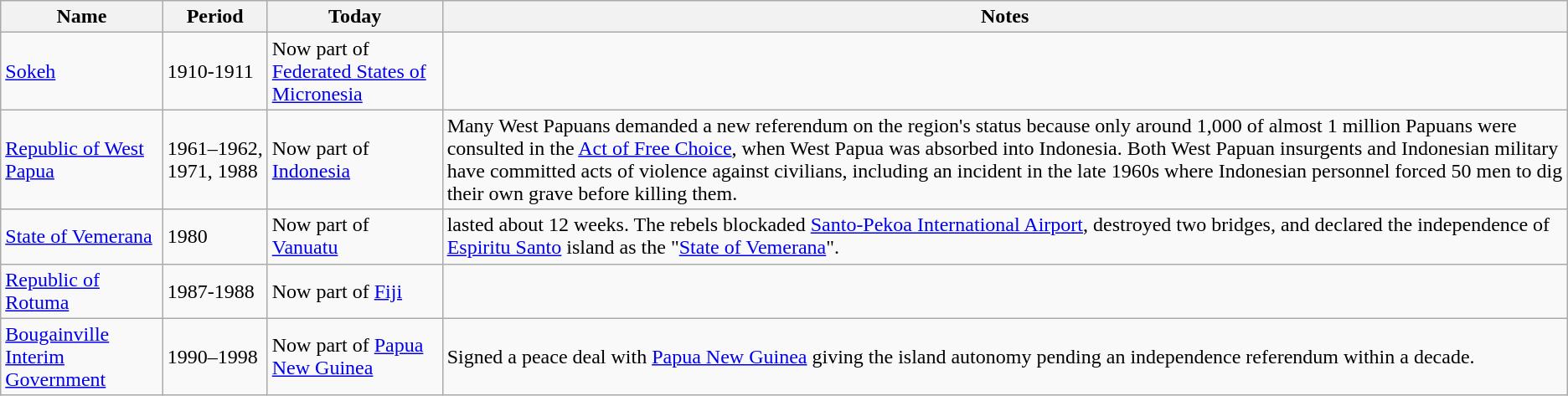<table class="wikitable sortable mw-collapsible">
<tr>
<th>Name</th>
<th>Period</th>
<th class="unsortable">Today</th>
<th class="unsortable">Notes</th>
</tr>
<tr>
<td><a href='#'>Sokeh</a></td>
<td>1910-1911</td>
<td>Now part of <a href='#'>Federated States of Micronesia</a></td>
<td></td>
</tr>
<tr>
<td> <a href='#'>Republic of West Papua</a></td>
<td>1961–1962, 1971, 1988</td>
<td>Now part of <a href='#'>Indonesia</a></td>
<td>Many West Papuans demanded a new referendum on the region's status because only around 1,000 of almost 1 million Papuans were consulted in the <a href='#'>Act of Free Choice</a>, when West Papua was absorbed into Indonesia. Both West Papuan insurgents and Indonesian military have committed acts of violence against civilians, including an incident in the late 1960s where Indonesian personnel forced 50 men to dig their own grave before killing them.</td>
</tr>
<tr>
<td> <a href='#'>State of Vemerana</a></td>
<td>1980</td>
<td>Now part of <a href='#'>Vanuatu</a></td>
<td>lasted about 12 weeks. The rebels blockaded <a href='#'>Santo-Pekoa International Airport</a>, destroyed two bridges, and declared the independence of <a href='#'>Espiritu Santo</a> island as the "<a href='#'>State of Vemerana</a>".</td>
</tr>
<tr>
<td> <a href='#'>Republic of Rotuma</a></td>
<td>1987-1988</td>
<td>Now part of <a href='#'>Fiji</a></td>
<td></td>
</tr>
<tr>
<td>  <a href='#'>Bougainville Interim Government</a></td>
<td>1990–1998</td>
<td>Now part of <a href='#'>Papua New Guinea</a></td>
<td>Signed a peace deal with <a href='#'>Papua New Guinea</a> giving the island autonomy pending an independence referendum within a decade.</td>
</tr>
</table>
